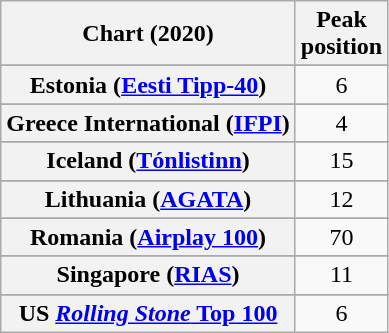<table class="wikitable sortable plainrowheaders" style="text-align:center">
<tr>
<th scope="col">Chart (2020)</th>
<th scope="col">Peak<br>position</th>
</tr>
<tr>
</tr>
<tr>
</tr>
<tr>
</tr>
<tr>
</tr>
<tr>
</tr>
<tr>
</tr>
<tr>
</tr>
<tr>
</tr>
<tr>
<th scope="row">Estonia (<a href='#'>Eesti Tipp-40</a>)</th>
<td>6</td>
</tr>
<tr>
</tr>
<tr>
</tr>
<tr>
</tr>
<tr>
</tr>
<tr>
<th scope="row">Greece International (<a href='#'>IFPI</a>)</th>
<td>4</td>
</tr>
<tr>
</tr>
<tr>
<th scope="row">Iceland (<a href='#'>Tónlistinn</a>)</th>
<td>15</td>
</tr>
<tr>
</tr>
<tr>
</tr>
<tr>
<th scope="row">Lithuania (<a href='#'>AGATA</a>)</th>
<td>12</td>
</tr>
<tr>
</tr>
<tr>
</tr>
<tr>
</tr>
<tr>
</tr>
<tr>
<th scope="row">Romania (<a href='#'>Airplay 100</a>)</th>
<td>70</td>
</tr>
<tr>
</tr>
<tr>
<th scope="row">Singapore (<a href='#'>RIAS</a>)</th>
<td>11</td>
</tr>
<tr>
</tr>
<tr>
</tr>
<tr>
</tr>
<tr>
</tr>
<tr>
</tr>
<tr>
</tr>
<tr>
</tr>
<tr>
</tr>
<tr>
</tr>
<tr>
<th scope="row">US <a href='#'><em>Rolling Stone</em> Top 100</a></th>
<td>6</td>
</tr>
</table>
